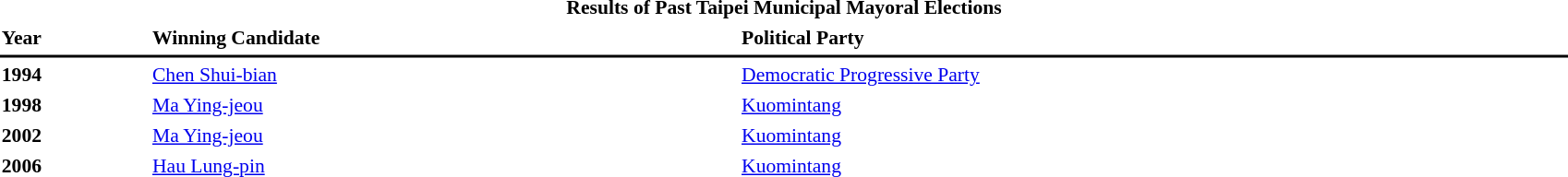<table id="toc" style="margin:1em auto; width: 90%; font-size: 90%;" cellspacing="3">
<tr>
<td colspan="3" align="center"><strong>Results of Past Taipei Municipal Mayoral Elections</strong></td>
</tr>
<tr>
<td><strong>Year</strong></td>
<td><strong> Winning Candidate</strong></td>
<td><strong>Political Party</strong></td>
</tr>
<tr>
<th bgcolor="#000000" colspan="6"></th>
</tr>
<tr>
<td><strong>1994</strong></td>
<td><a href='#'>Chen Shui-bian</a></td>
<td><a href='#'>Democratic Progressive Party</a></td>
</tr>
<tr>
<td><strong>1998</strong></td>
<td><a href='#'>Ma Ying-jeou</a></td>
<td><a href='#'>Kuomintang</a></td>
</tr>
<tr>
<td><strong>2002</strong></td>
<td><a href='#'>Ma Ying-jeou</a></td>
<td><a href='#'>Kuomintang</a></td>
</tr>
<tr>
<td><strong>2006</strong></td>
<td><a href='#'>Hau Lung-pin</a></td>
<td><a href='#'>Kuomintang</a></td>
</tr>
</table>
